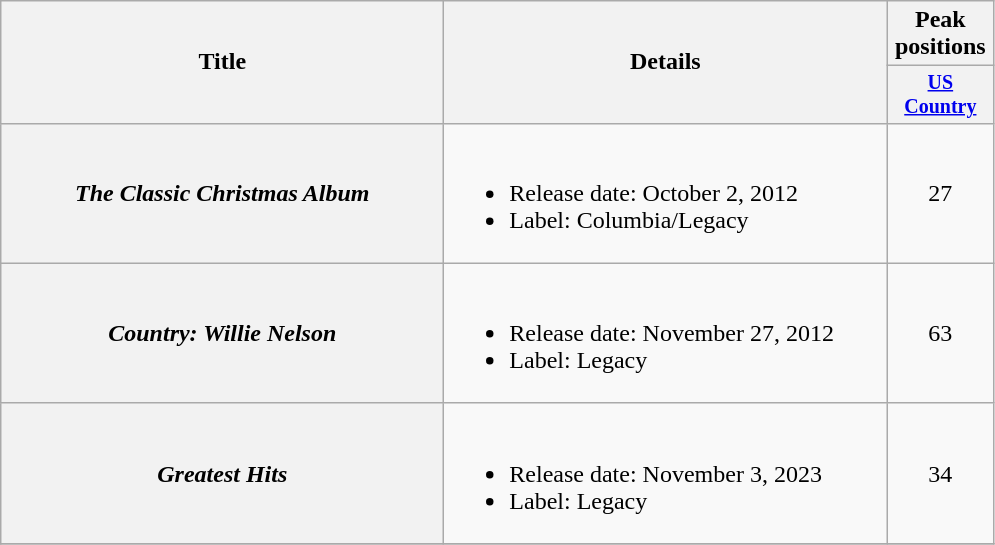<table class="wikitable plainrowheaders" style="text-align:center;">
<tr>
<th rowspan="2" style="width:18em;">Title</th>
<th rowspan="2" style="width:18em;">Details</th>
<th colspan="1">Peak positions</th>
</tr>
<tr style="font-size:smaller;">
<th width="65"><a href='#'>US Country</a></th>
</tr>
<tr>
<th scope="row"><em>The Classic Christmas Album</em></th>
<td align="left"><br><ul><li>Release date: October 2, 2012</li><li>Label: Columbia/Legacy</li></ul></td>
<td>27</td>
</tr>
<tr>
<th scope="row"><em>Country: Willie Nelson</em></th>
<td align="left"><br><ul><li>Release date: November 27, 2012</li><li>Label: Legacy</li></ul></td>
<td>63</td>
</tr>
<tr>
<th scope="row"><em>Greatest Hits</em></th>
<td align="left"><br><ul><li>Release date: November 3, 2023</li><li>Label: Legacy</li></ul></td>
<td>34</td>
</tr>
<tr>
</tr>
</table>
